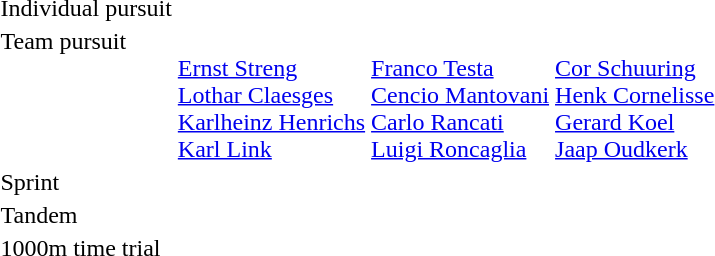<table>
<tr>
<td>Individual pursuit<br></td>
<td></td>
<td></td>
<td></td>
</tr>
<tr valign="top">
<td>Team pursuit<br></td>
<td><br><a href='#'>Ernst Streng</a><br><a href='#'>Lothar Claesges</a><br><a href='#'>Karlheinz Henrichs</a><br><a href='#'>Karl Link</a></td>
<td><br><a href='#'>Franco Testa</a><br><a href='#'>Cencio Mantovani</a><br><a href='#'>Carlo Rancati</a><br><a href='#'>Luigi Roncaglia</a></td>
<td><br><a href='#'>Cor Schuuring</a><br><a href='#'>Henk Cornelisse</a><br><a href='#'>Gerard Koel</a><br><a href='#'>Jaap Oudkerk</a></td>
</tr>
<tr>
<td>Sprint<br></td>
<td></td>
<td></td>
<td></td>
</tr>
<tr valign="top">
<td>Tandem<br></td>
<td></td>
<td></td>
<td></td>
</tr>
<tr>
<td>1000m time trial<br></td>
<td></td>
<td></td>
<td></td>
</tr>
</table>
